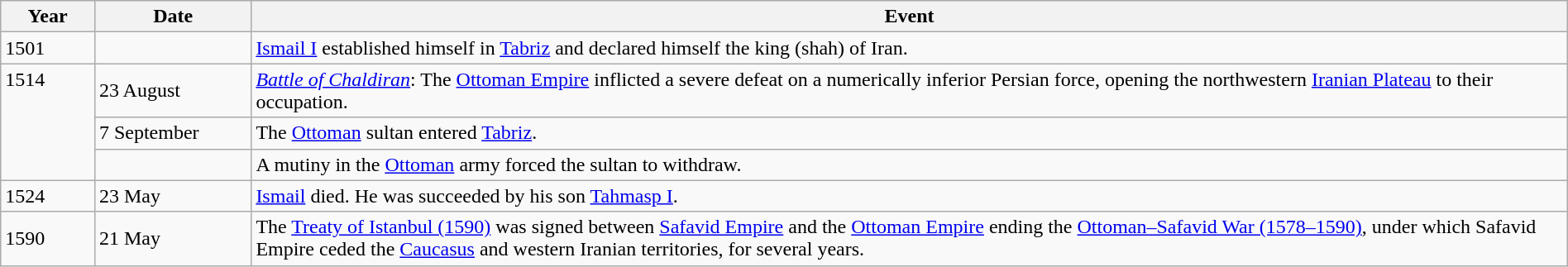<table class="wikitable" width="100%">
<tr>
<th style="width:6%">Year</th>
<th style="width:10%">Date</th>
<th>Event</th>
</tr>
<tr>
<td>1501</td>
<td></td>
<td><a href='#'>Ismail I</a> established himself in <a href='#'>Tabriz</a> and declared himself the king (shah) of Iran.</td>
</tr>
<tr>
<td rowspan="3" valign="top">1514</td>
<td>23 August</td>
<td><em><a href='#'>Battle of Chaldiran</a></em>: The <a href='#'>Ottoman Empire</a> inflicted a severe defeat on a numerically inferior Persian force, opening the northwestern <a href='#'>Iranian Plateau</a> to their occupation.</td>
</tr>
<tr>
<td>7 September</td>
<td>The <a href='#'>Ottoman</a> sultan entered <a href='#'>Tabriz</a>.</td>
</tr>
<tr>
<td></td>
<td>A mutiny in the <a href='#'>Ottoman</a> army forced the sultan to withdraw.</td>
</tr>
<tr>
<td>1524</td>
<td>23 May</td>
<td><a href='#'>Ismail</a> died.  He was succeeded by his son <a href='#'>Tahmasp I</a>.</td>
</tr>
<tr>
<td>1590</td>
<td>21 May</td>
<td>The <a href='#'>Treaty of Istanbul (1590)</a> was signed between <a href='#'>Safavid Empire</a> and the <a href='#'>Ottoman Empire</a> ending the <a href='#'>Ottoman–Safavid War (1578–1590)</a>, under which Safavid Empire ceded the <a href='#'>Caucasus</a> and western Iranian territories, for several years.</td>
</tr>
</table>
